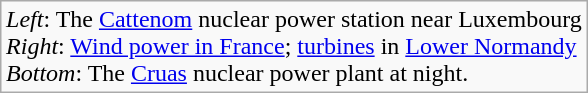<table class="infobox" cellpadding=0 cellspacing=0>
<tr>
<td></td>
<td></td>
</tr>
<tr>
<td colspan=2></td>
</tr>
<tr>
<td colspan=2><em>Left</em>: The <a href='#'>Cattenom</a> nuclear power station near Luxembourg<br><em>Right</em>: <a href='#'>Wind power in France</a>; <a href='#'>turbines</a> in <a href='#'>Lower Normandy</a><br><em>Bottom</em>: The <a href='#'>Cruas</a> nuclear power plant at night.</td>
</tr>
</table>
